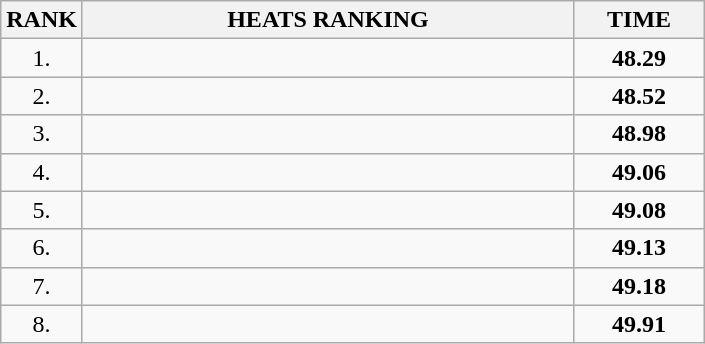<table class="wikitable">
<tr>
<th>RANK</th>
<th style="width: 20em">HEATS RANKING</th>
<th style="width: 5em">TIME</th>
</tr>
<tr>
<td align="center">1.</td>
<td></td>
<td align="center"><strong>48.29</strong></td>
</tr>
<tr>
<td align="center">2.</td>
<td></td>
<td align="center"><strong>48.52</strong></td>
</tr>
<tr>
<td align="center">3.</td>
<td></td>
<td align="center"><strong>48.98</strong></td>
</tr>
<tr>
<td align="center">4.</td>
<td></td>
<td align="center"><strong>49.06</strong></td>
</tr>
<tr>
<td align="center">5.</td>
<td></td>
<td align="center"><strong>49.08</strong></td>
</tr>
<tr>
<td align="center">6.</td>
<td></td>
<td align="center"><strong>49.13</strong></td>
</tr>
<tr>
<td align="center">7.</td>
<td></td>
<td align="center"><strong>49.18</strong></td>
</tr>
<tr>
<td align="center">8.</td>
<td></td>
<td align="center"><strong>49.91</strong></td>
</tr>
</table>
